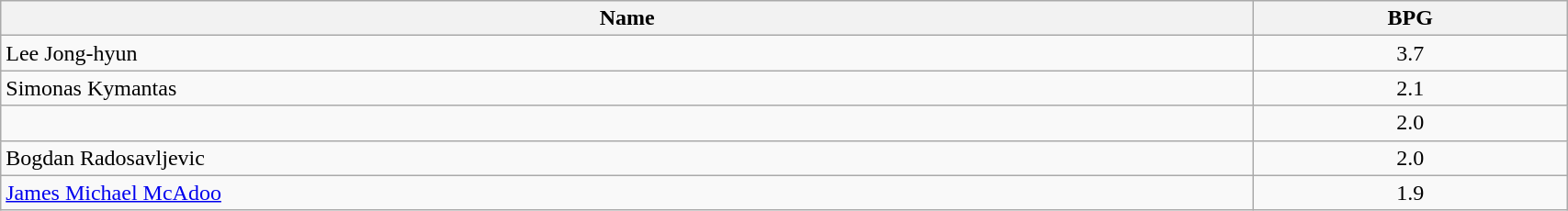<table class=wikitable width="90%">
<tr>
<th width="80%">Name</th>
<th width="20%">BPG</th>
</tr>
<tr>
<td> Lee Jong-hyun</td>
<td align=center>3.7</td>
</tr>
<tr>
<td> Simonas Kymantas</td>
<td align=center>2.1</td>
</tr>
<tr>
<td></td>
<td align=center>2.0</td>
</tr>
<tr>
<td> Bogdan Radosavljevic</td>
<td align=center>2.0</td>
</tr>
<tr>
<td> <a href='#'>James Michael McAdoo</a></td>
<td align=center>1.9</td>
</tr>
</table>
